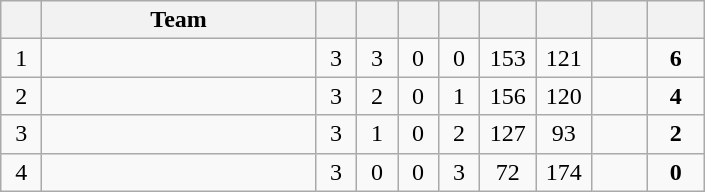<table class=wikitable style=text-align:center>
<tr>
<th width=20 abbr=Position></th>
<th width=175>Team</th>
<th width=20 abbr=Played></th>
<th width=20 abbr=Won></th>
<th width=20 abbr=Drawn></th>
<th width=20 abbr=Lost></th>
<th width=30 abbr=Goal for></th>
<th width=30 abbr=Goal against></th>
<th width=30 abbr=Goal difference></th>
<th width=30 abbr=Points></th>
</tr>
<tr>
<td>1 </td>
<td align=left></td>
<td>3</td>
<td>3</td>
<td>0</td>
<td>0</td>
<td>153</td>
<td>121</td>
<td></td>
<td><strong>6</strong></td>
</tr>
<tr>
<td>2 </td>
<td align=left></td>
<td>3</td>
<td>2</td>
<td>0</td>
<td>1</td>
<td>156</td>
<td>120</td>
<td></td>
<td><strong>4</strong></td>
</tr>
<tr>
<td>3 </td>
<td align=left></td>
<td>3</td>
<td>1</td>
<td>0</td>
<td>2</td>
<td>127</td>
<td>93</td>
<td></td>
<td><strong>2</strong></td>
</tr>
<tr>
<td>4 </td>
<td align=left></td>
<td>3</td>
<td>0</td>
<td>0</td>
<td>3</td>
<td>72</td>
<td>174</td>
<td></td>
<td><strong>0</strong></td>
</tr>
</table>
